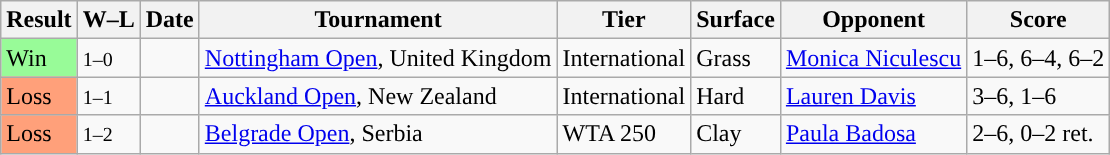<table class="sortable wikitable">
<tr>
<th>Result</th>
<th class="unsortable">W–L</th>
<th>Date</th>
<th>Tournament</th>
<th>Tier</th>
<th>Surface</th>
<th>Opponent</th>
<th class="unsortable">Score</th>
</tr>
<tr>
<td style="background:#98fb98;">Win</td>
<td><small>1–0</small></td>
<td><a href='#'></a></td>
<td><a href='#'>Nottingham Open</a>, United Kingdom</td>
<td>International</td>
<td>Grass</td>
<td> <a href='#'>Monica Niculescu</a></td>
<td>1–6, 6–4, 6–2</td>
</tr>
<tr>
<td style="background:#ffa07a">Loss</td>
<td><small>1–1</small></td>
<td><a href='#'></a></td>
<td><a href='#'>Auckland Open</a>, New Zealand</td>
<td>International</td>
<td>Hard</td>
<td> <a href='#'>Lauren Davis</a></td>
<td>3–6, 1–6</td>
</tr>
<tr>
<td bgcolor=FFA07A>Loss</td>
<td><small>1–2</small></td>
<td><a href='#'></a></td>
<td><a href='#'>Belgrade Open</a>, Serbia</td>
<td>WTA 250</td>
<td>Clay</td>
<td> <a href='#'>Paula Badosa</a></td>
<td>2–6, 0–2 ret.</td>
</tr>
</table>
